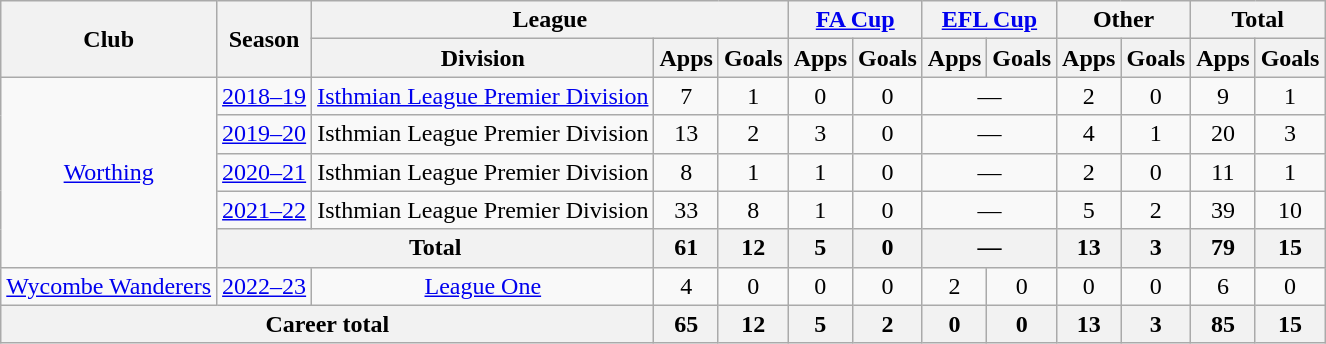<table class="wikitable" style="text-align:center">
<tr>
<th rowspan="2">Club</th>
<th rowspan="2">Season</th>
<th colspan="3">League</th>
<th colspan="2"><a href='#'>FA Cup</a></th>
<th colspan="2"><a href='#'>EFL Cup</a></th>
<th colspan="2">Other</th>
<th colspan="2">Total</th>
</tr>
<tr>
<th>Division</th>
<th>Apps</th>
<th>Goals</th>
<th>Apps</th>
<th>Goals</th>
<th>Apps</th>
<th>Goals</th>
<th>Apps</th>
<th>Goals</th>
<th>Apps</th>
<th>Goals</th>
</tr>
<tr>
<td rowspan="5"><a href='#'>Worthing</a></td>
<td><a href='#'>2018–19</a></td>
<td><a href='#'>Isthmian League Premier Division</a></td>
<td>7</td>
<td>1</td>
<td>0</td>
<td>0</td>
<td colspan="2">—</td>
<td>2</td>
<td>0</td>
<td>9</td>
<td>1</td>
</tr>
<tr>
<td><a href='#'>2019–20</a></td>
<td>Isthmian League Premier Division</td>
<td>13</td>
<td>2</td>
<td>3</td>
<td>0</td>
<td colspan="2">—</td>
<td>4</td>
<td>1</td>
<td>20</td>
<td>3</td>
</tr>
<tr>
<td><a href='#'>2020–21</a></td>
<td>Isthmian League Premier Division</td>
<td>8</td>
<td>1</td>
<td>1</td>
<td>0</td>
<td colspan="2">—</td>
<td>2</td>
<td>0</td>
<td>11</td>
<td>1</td>
</tr>
<tr>
<td><a href='#'>2021–22</a></td>
<td>Isthmian League Premier Division</td>
<td>33</td>
<td>8</td>
<td>1</td>
<td>0</td>
<td colspan="2">—</td>
<td>5</td>
<td>2</td>
<td>39</td>
<td>10</td>
</tr>
<tr>
<th colspan="2">Total</th>
<th>61</th>
<th>12</th>
<th>5</th>
<th>0</th>
<th colspan="2">—</th>
<th>13</th>
<th>3</th>
<th>79</th>
<th>15</th>
</tr>
<tr>
<td><a href='#'>Wycombe Wanderers</a></td>
<td><a href='#'>2022–23</a></td>
<td><a href='#'>League One</a></td>
<td>4</td>
<td>0</td>
<td>0</td>
<td>0</td>
<td>2</td>
<td>0</td>
<td>0</td>
<td>0</td>
<td>6</td>
<td>0</td>
</tr>
<tr>
<th colspan="3">Career total</th>
<th>65</th>
<th>12</th>
<th>5</th>
<th>2</th>
<th>0</th>
<th>0</th>
<th>13</th>
<th>3</th>
<th>85</th>
<th>15</th>
</tr>
</table>
